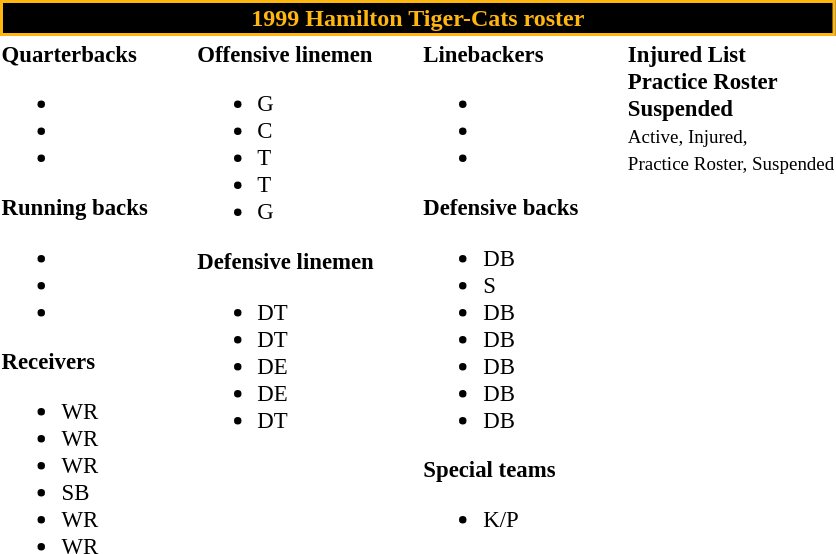<table class="toccolours" style="text-align: left;">
<tr>
<th colspan="7" style="background-color: black; color:#FFB60F; border:2px solid #FFB60F; text-align: center">1999 Hamilton Tiger-Cats roster</th>
</tr>
<tr>
<td style="font-size: 95%;vertical-align:top;"><strong>Quarterbacks</strong><br><ul><li></li><li></li><li></li></ul><strong>Running backs</strong><ul><li></li><li></li><li></li></ul><strong>Receivers</strong><ul><li> WR</li><li> WR</li><li> WR</li><li> SB</li><li> WR</li><li> WR</li></ul></td>
<td style="width: 25px;"></td>
<td style="font-size: 95%;vertical-align:top;"><strong>Offensive linemen</strong><br><ul><li> G</li><li> C</li><li> T</li><li> T</li><li> G</li></ul><strong>Defensive linemen</strong><ul><li> DT</li><li> DT</li><li> DE</li><li> DE</li><li> DT</li></ul></td>
<td style="width: 25px;"></td>
<td style="font-size: 95%;vertical-align:top;"><strong>Linebackers</strong><br><ul><li></li><li></li><li></li></ul><strong>Defensive backs</strong><ul><li> DB</li><li> S</li><li> DB</li><li> DB</li><li> DB</li><li> DB</li><li> DB</li></ul><strong>Special teams</strong><ul><li> K/P</li></ul></td>
<td style="width: 25px;"></td>
<td style="font-size: 95%;vertical-align:top;"><strong>Injured List</strong><br><strong>Practice Roster</strong><br><strong>Suspended</strong><br><small> Active,  Injured,<br> Practice Roster,  Suspended</small></td>
</tr>
<tr>
</tr>
</table>
